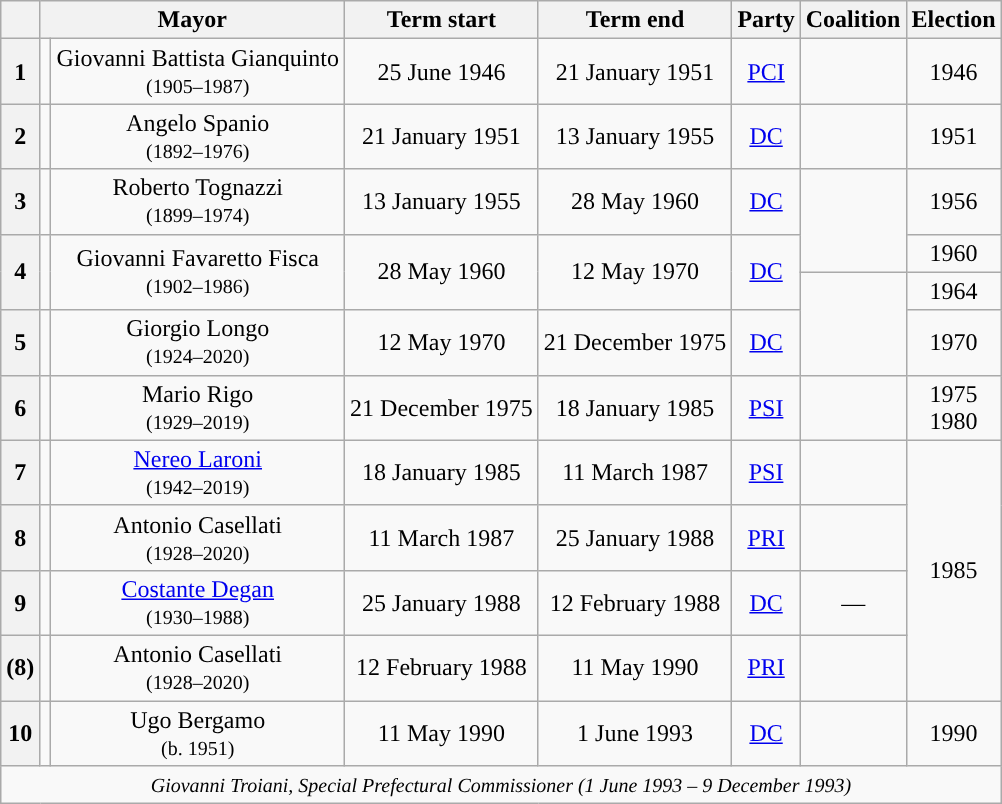<table class="wikitable" style="text-align: center;">
<tr>
<th class=unsortable> </th>
<th colspan="2">Mayor</th>
<th>Term start</th>
<th>Term end</th>
<th>Party</th>
<th>Coalition</th>
<th>Election</th>
</tr>
<tr>
<th style="background:">1</th>
<td></td>
<td>Giovanni Battista Gianquinto<br><small>(1905–1987)</small></td>
<td>25 June 1946</td>
<td>21 January 1951</td>
<td><a href='#'>PCI</a></td>
<td></td>
<td>1946</td>
</tr>
<tr>
<th style="background:">2</th>
<td></td>
<td>Angelo Spanio<br><small>(1892–1976)</small></td>
<td>21 January 1951</td>
<td>13 January 1955</td>
<td><a href='#'>DC</a></td>
<td></td>
<td>1951</td>
</tr>
<tr>
<th style="background:">3</th>
<td></td>
<td>Roberto Tognazzi<br><small>(1899–1974)</small></td>
<td>13 January 1955</td>
<td>28 May 1960</td>
<td><a href='#'>DC</a></td>
<td rowspan=2></td>
<td>1956</td>
</tr>
<tr>
<th rowspan=2 style="background:">4</th>
<td rowspan=2></td>
<td rowspan=2>Giovanni Favaretto Fisca<br><small>(1902–1986)</small></td>
<td rowspan=2>28 May 1960</td>
<td rowspan=2>12 May 1970</td>
<td rowspan=2><a href='#'>DC</a></td>
<td>1960</td>
</tr>
<tr>
<td rowspan=2></td>
<td>1964</td>
</tr>
<tr>
<th style="background:">5</th>
<td></td>
<td>Giorgio Longo<br><small>(1924–2020)</small></td>
<td>12 May 1970</td>
<td>21 December 1975</td>
<td><a href='#'>DC</a></td>
<td>1970</td>
</tr>
<tr>
<th style="background:">6</th>
<td></td>
<td>Mario Rigo<br><small>(1929–2019)</small></td>
<td>21 December 1975</td>
<td>18 January 1985</td>
<td><a href='#'>PSI</a></td>
<td></td>
<td>1975<br>1980</td>
</tr>
<tr>
<th style="background:">7</th>
<td></td>
<td><a href='#'>Nereo Laroni</a><br><small>(1942–2019)</small></td>
<td>18 January 1985</td>
<td>11 March 1987</td>
<td><a href='#'>PSI</a></td>
<td></td>
<td rowspan=4>1985</td>
</tr>
<tr>
<th style="background:">8</th>
<td></td>
<td>Antonio Casellati<br><small>(1928–2020)</small></td>
<td>11 March 1987</td>
<td>25 January 1988</td>
<td><a href='#'>PRI</a></td>
<td></td>
</tr>
<tr>
<th style="background:">9</th>
<td></td>
<td><a href='#'>Costante Degan</a><br><small>(1930–1988)</small></td>
<td>25 January 1988</td>
<td>12 February 1988</td>
<td><a href='#'>DC</a></td>
<td>—</td>
</tr>
<tr>
<th style="background:">(8)</th>
<td></td>
<td>Antonio Casellati<br><small>(1928–2020)</small></td>
<td>12 February 1988</td>
<td>11 May 1990</td>
<td><a href='#'>PRI</a></td>
<td></td>
</tr>
<tr>
<th style="background:">10</th>
<td></td>
<td>Ugo Bergamo<br><small>(b. 1951)</small></td>
<td>11 May 1990</td>
<td>1 June 1993</td>
<td><a href='#'>DC</a></td>
<td></td>
<td>1990</td>
</tr>
<tr>
<td colspan=8><small><em>Giovanni Troiani, Special Prefectural Commissioner (1 June 1993 – 9 December 1993)</em></small></td>
</tr>
</table>
